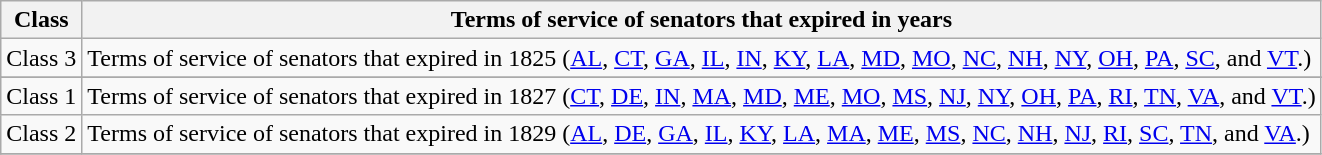<table class="wikitable sortable">
<tr valign=bottom>
<th>Class</th>
<th>Terms of service of senators that expired in years</th>
</tr>
<tr>
<td>Class 3</td>
<td>Terms of service of senators that expired in 1825 (<a href='#'>AL</a>, <a href='#'>CT</a>, <a href='#'>GA</a>, <a href='#'>IL</a>, <a href='#'>IN</a>, <a href='#'>KY</a>, <a href='#'>LA</a>, <a href='#'>MD</a>, <a href='#'>MO</a>, <a href='#'>NC</a>, <a href='#'>NH</a>, <a href='#'>NY</a>, <a href='#'>OH</a>, <a href='#'>PA</a>, <a href='#'>SC</a>, and <a href='#'>VT</a>.)</td>
</tr>
<tr>
</tr>
<tr>
<td>Class 1</td>
<td>Terms of service of senators that expired in 1827 (<a href='#'>CT</a>, <a href='#'>DE</a>, <a href='#'>IN</a>, <a href='#'>MA</a>, <a href='#'>MD</a>, <a href='#'>ME</a>, <a href='#'>MO</a>, <a href='#'>MS</a>, <a href='#'>NJ</a>, <a href='#'>NY</a>, <a href='#'>OH</a>, <a href='#'>PA</a>, <a href='#'>RI</a>, <a href='#'>TN</a>, <a href='#'>VA</a>, and <a href='#'>VT</a>.)</td>
</tr>
<tr>
<td>Class 2</td>
<td>Terms of service of senators that expired in 1829 (<a href='#'>AL</a>, <a href='#'>DE</a>, <a href='#'>GA</a>, <a href='#'>IL</a>, <a href='#'>KY</a>, <a href='#'>LA</a>, <a href='#'>MA</a>, <a href='#'>ME</a>, <a href='#'>MS</a>, <a href='#'>NC</a>, <a href='#'>NH</a>, <a href='#'>NJ</a>, <a href='#'>RI</a>, <a href='#'>SC</a>, <a href='#'>TN</a>, and <a href='#'>VA</a>.)</td>
</tr>
<tr>
</tr>
</table>
